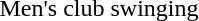<table>
<tr>
<td>Men's club swinging<br></td>
<td></td>
<td></td>
<td></td>
</tr>
</table>
